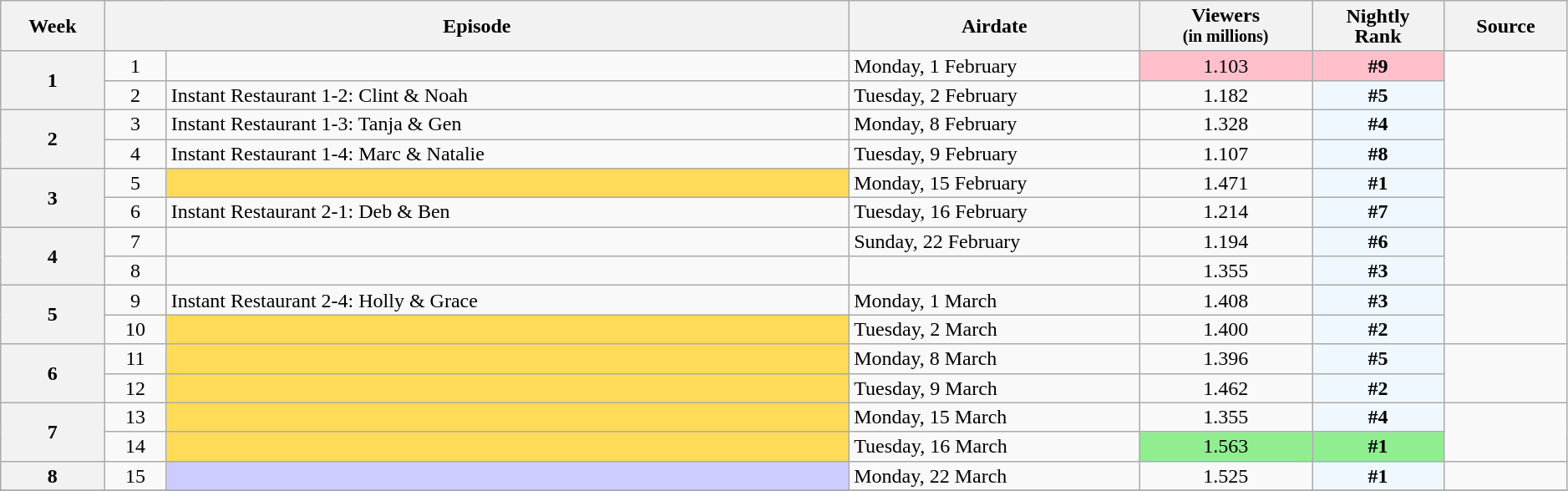<table class="wikitable plainrowheaders" style="text-align:center; line-height:16px; width:99%;">
<tr>
<th scope="col" class="unsortable"><strong>Week</strong></th>
<th style="width:20em;" colspan=2>Episode</th>
<th style="width:14em;" class="unsortable">Airdate</th>
<th>Viewers<br><small>(in millions)</small></th>
<th>Nightly<br>Rank</th>
<th class="unsortable">Source</th>
</tr>
<tr>
<th rowspan="2">1</th>
<td>1</td>
<td style="text-align:left"></td>
<td style="text-align:left">Monday, 1 February</td>
<td style="background:#FFC0CB">1.103</td>
<td style="background:#FFC0CB"><strong>#9</strong></td>
<td rowspan="2"></td>
</tr>
<tr>
<td>2</td>
<td style="text-align:left">Instant Restaurant 1-2: Clint & Noah</td>
<td style="text-align:left">Tuesday, 2 February</td>
<td>1.182</td>
<td style="background:#F0F8FF"><strong>#5</strong></td>
</tr>
<tr>
<th rowspan="2">2</th>
<td>3</td>
<td style="text-align:left">Instant Restaurant 1-3: Tanja & Gen</td>
<td style="text-align:left">Monday, 8 February</td>
<td>1.328</td>
<td style="background:#F0F8FF"><strong>#4</strong></td>
<td rowspan="2"></td>
</tr>
<tr>
<td>4</td>
<td style="text-align:left">Instant Restaurant 1-4: Marc & Natalie</td>
<td style="text-align:left">Tuesday, 9 February</td>
<td>1.107</td>
<td style="background:#F0F8FF"><strong>#8</strong></td>
</tr>
<tr>
<th rowspan="2">3</th>
<td>5</td>
<td style="text-align:left; background:#FFDB58"></td>
<td style="text-align:left">Monday, 15 February</td>
<td>1.471</td>
<td style="background:#F0F8FF"><strong>#1</strong></td>
<td rowspan="2"></td>
</tr>
<tr>
<td>6</td>
<td style="text-align:left; background:">Instant Restaurant 2-1: Deb & Ben</td>
<td style="text-align:left">Tuesday, 16 February</td>
<td>1.214</td>
<td style="background:#F0F8FF"><strong>#7</strong></td>
</tr>
<tr>
<th rowspan="2">4</th>
<td>7</td>
<td style="text-align:left"></td>
<td style="text-align:left">Sunday, 22 February</td>
<td>1.194</td>
<td style="background:#F0F8FF"><strong>#6</strong></td>
<td rowspan="2"></td>
</tr>
<tr>
<td>8</td>
<td style="text-align:left"></td>
<td style="text-align:left"></td>
<td>1.355</td>
<td style="background:#F0F8FF"><strong>#3</strong></td>
</tr>
<tr>
<th rowspan="2">5</th>
<td>9</td>
<td style="text-align:left">Instant Restaurant 2-4: Holly & Grace</td>
<td style="text-align:left">Monday, 1 March</td>
<td>1.408</td>
<td style="background:#F0F8FF"><strong>#3</strong></td>
<td rowspan="2"></td>
</tr>
<tr>
<td>10</td>
<td style="text-align:left; background:#FFDB58"></td>
<td style="text-align:left">Tuesday, 2 March</td>
<td>1.400</td>
<td style="background:#F0F8FF"><strong>#2</strong></td>
</tr>
<tr>
<th rowspan="2">6</th>
<td>11</td>
<td style="text-align:left; background:#FFDB58"></td>
<td style="text-align:left">Monday, 8 March</td>
<td>1.396</td>
<td style="background:#F0F8FF"><strong>#5</strong></td>
<td rowspan="2"></td>
</tr>
<tr>
<td>12</td>
<td style="text-align:left; background:#FFDB58"></td>
<td style="text-align:left">Tuesday, 9 March</td>
<td>1.462</td>
<td style="background:#F0F8FF"><strong>#2</strong></td>
</tr>
<tr>
<th rowspan="2">7</th>
<td>13</td>
<td style="text-align:left; background:#FFDB58"></td>
<td style="text-align:left">Monday, 15 March</td>
<td>1.355</td>
<td style="background:#F0F8FF"><strong>#4</strong></td>
<td rowspan="2"></td>
</tr>
<tr>
<td>14</td>
<td style="text-align:left; background:#FFDB58"></td>
<td style="text-align:left">Tuesday, 16 March</td>
<td style="background:#90EE90">1.563</td>
<td style="background:#90EE90"><strong>#1</strong></td>
</tr>
<tr>
<th rowspan="1">8</th>
<td>15</td>
<td style="text-align:left; background:#CCCCFF"></td>
<td style="text-align:left">Monday, 22 March</td>
<td>1.525</td>
<td style="background:#F0F8FF"><strong>#1</strong></td>
<td></td>
</tr>
<tr>
</tr>
</table>
